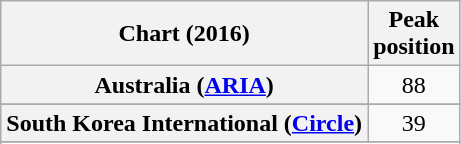<table class="wikitable sortable plainrowheaders" style="text-align:center">
<tr>
<th scope="col">Chart (2016)</th>
<th scope="col">Peak<br> position</th>
</tr>
<tr>
<th scope="row">Australia (<a href='#'>ARIA</a>)</th>
<td>88</td>
</tr>
<tr>
</tr>
<tr>
</tr>
<tr>
</tr>
<tr>
</tr>
<tr>
<th scope="row">South Korea International (<a href='#'>Circle</a>)</th>
<td>39</td>
</tr>
<tr>
</tr>
<tr>
</tr>
</table>
